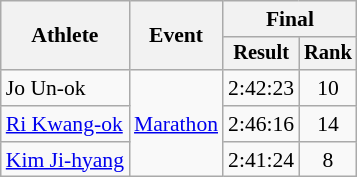<table class="wikitable" style="font-size:90%">
<tr>
<th rowspan="2">Athlete</th>
<th rowspan="2">Event</th>
<th colspan="2">Final</th>
</tr>
<tr style="font-size:95%">
<th>Result</th>
<th>Rank</th>
</tr>
<tr style=text-align:center>
<td style=text-align:left>Jo Un-ok</td>
<td style=text-align:left rowspan=3><a href='#'>Marathon</a></td>
<td>2:42:23</td>
<td>10</td>
</tr>
<tr style=text-align:center>
<td style=text-align:left><a href='#'>Ri Kwang-ok</a></td>
<td>2:46:16</td>
<td>14</td>
</tr>
<tr style=text-align:center>
<td style=text-align:left><a href='#'>Kim Ji-hyang</a></td>
<td>2:41:24</td>
<td>8</td>
</tr>
</table>
